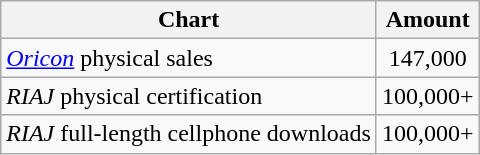<table class="wikitable">
<tr>
<th>Chart</th>
<th>Amount</th>
</tr>
<tr>
<td><em><a href='#'>Oricon</a></em> physical sales</td>
<td align="center">147,000</td>
</tr>
<tr>
<td><em>RIAJ</em> physical certification</td>
<td align="center">100,000+</td>
</tr>
<tr>
<td><em>RIAJ</em> full-length cellphone downloads</td>
<td align="center">100,000+</td>
</tr>
</table>
